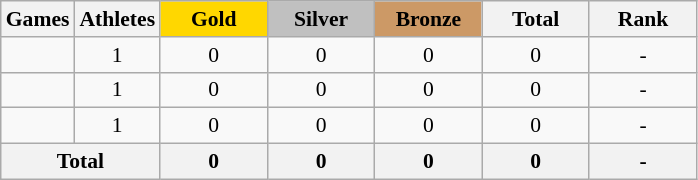<table class="wikitable sortable" style="text-align:center; font-size:90%;">
<tr>
<th>Games</th>
<th>Athletes</th>
<th style="background:gold; width:4.5em; font-weight:bold;">Gold</th>
<th style="background:silver; width:4.5em; font-weight:bold;">Silver</th>
<th style="background:#cc9966; width:4.5em; font-weight:bold;">Bronze</th>
<th style="width:4.5em; font-weight:bold;">Total</th>
<th style="width:4.5em; font-weight:bold;">Rank</th>
</tr>
<tr>
<td align=left></td>
<td>1</td>
<td>0</td>
<td>0</td>
<td>0</td>
<td>0</td>
<td>-</td>
</tr>
<tr>
<td align=left></td>
<td>1</td>
<td>0</td>
<td>0</td>
<td>0</td>
<td>0</td>
<td>-</td>
</tr>
<tr>
<td align=left></td>
<td>1</td>
<td>0</td>
<td>0</td>
<td>0</td>
<td>0</td>
<td>-</td>
</tr>
<tr>
<th colspan=2>Total</th>
<th>0</th>
<th>0</th>
<th>0</th>
<th>0</th>
<th>-</th>
</tr>
</table>
